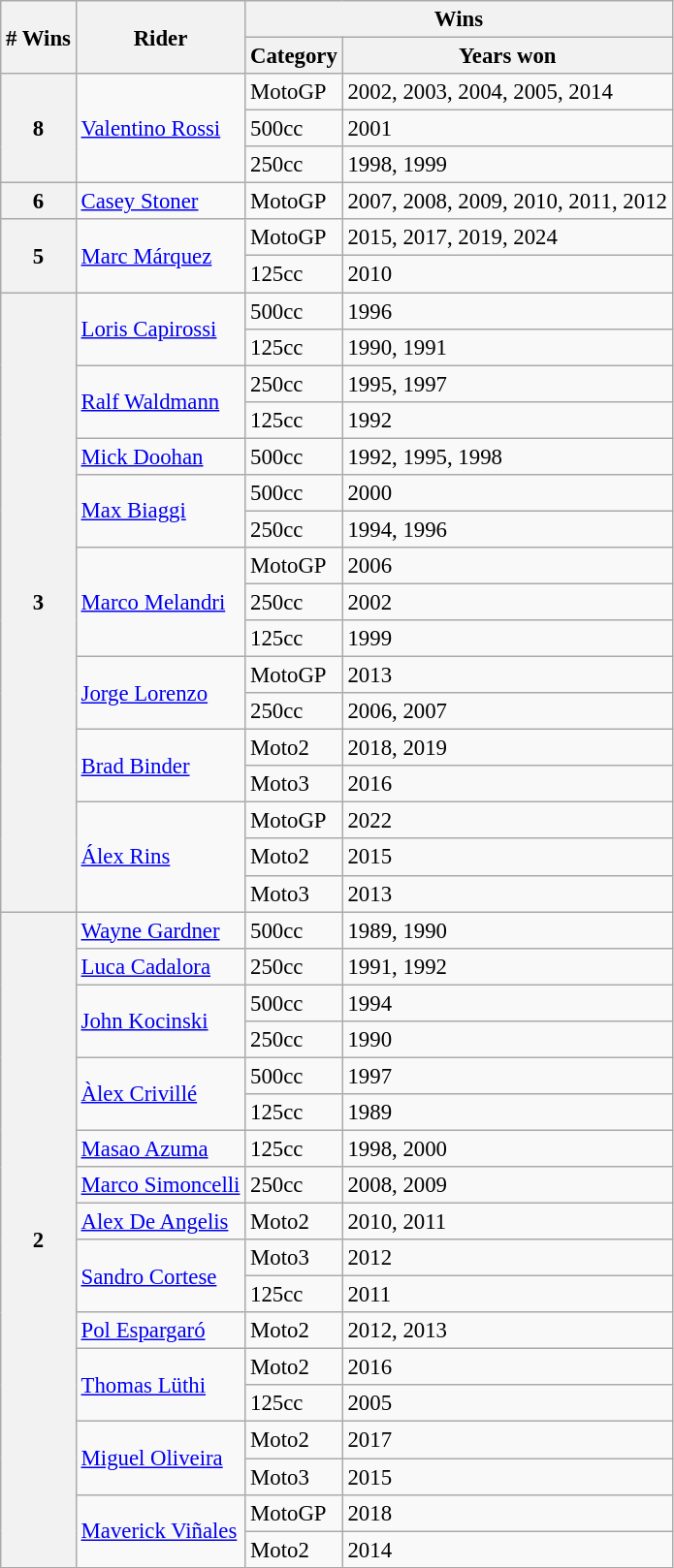<table class="wikitable" style="font-size: 95%;">
<tr>
<th rowspan=2># Wins</th>
<th rowspan=2>Rider</th>
<th colspan=2>Wins</th>
</tr>
<tr>
<th>Category</th>
<th>Years won</th>
</tr>
<tr>
<th rowspan=3>8</th>
<td rowspan=3> <a href='#'>Valentino Rossi</a></td>
<td>MotoGP</td>
<td>2002, 2003, 2004, 2005, 2014</td>
</tr>
<tr>
<td>500cc</td>
<td>2001</td>
</tr>
<tr>
<td>250cc</td>
<td>1998, 1999</td>
</tr>
<tr>
<th>6</th>
<td> <a href='#'>Casey Stoner</a></td>
<td>MotoGP</td>
<td>2007, 2008, 2009, 2010, 2011, 2012</td>
</tr>
<tr>
<th rowspan=2>5</th>
<td rowspan=2> <a href='#'>Marc Márquez</a></td>
<td>MotoGP</td>
<td>2015, 2017, 2019, 2024</td>
</tr>
<tr>
<td>125cc</td>
<td>2010</td>
</tr>
<tr>
<th rowspan=17>3</th>
<td rowspan=2> <a href='#'>Loris Capirossi</a></td>
<td>500cc</td>
<td>1996</td>
</tr>
<tr>
<td>125cc</td>
<td>1990, 1991</td>
</tr>
<tr>
<td rowspan=2> <a href='#'>Ralf Waldmann</a></td>
<td>250cc</td>
<td>1995, 1997</td>
</tr>
<tr>
<td>125cc</td>
<td>1992</td>
</tr>
<tr>
<td> <a href='#'>Mick Doohan</a></td>
<td>500cc</td>
<td>1992, 1995, 1998</td>
</tr>
<tr>
<td rowspan=2> <a href='#'>Max Biaggi</a></td>
<td>500cc</td>
<td>2000</td>
</tr>
<tr>
<td>250cc</td>
<td>1994, 1996</td>
</tr>
<tr>
<td rowspan=3> <a href='#'>Marco Melandri</a></td>
<td>MotoGP</td>
<td>2006</td>
</tr>
<tr>
<td>250cc</td>
<td>2002</td>
</tr>
<tr>
<td>125cc</td>
<td>1999</td>
</tr>
<tr>
<td rowspan=2> <a href='#'>Jorge Lorenzo</a></td>
<td>MotoGP</td>
<td>2013</td>
</tr>
<tr>
<td>250cc</td>
<td>2006, 2007</td>
</tr>
<tr>
<td rowspan=2> <a href='#'>Brad Binder</a></td>
<td>Moto2</td>
<td>2018, 2019</td>
</tr>
<tr>
<td>Moto3</td>
<td>2016</td>
</tr>
<tr>
<td rowspan=3> <a href='#'>Álex Rins</a></td>
<td>MotoGP</td>
<td>2022</td>
</tr>
<tr>
<td>Moto2</td>
<td>2015</td>
</tr>
<tr>
<td>Moto3</td>
<td>2013</td>
</tr>
<tr>
<th rowspan=18>2</th>
<td> <a href='#'>Wayne Gardner</a></td>
<td>500cc</td>
<td>1989, 1990</td>
</tr>
<tr>
<td> <a href='#'>Luca Cadalora</a></td>
<td>250cc</td>
<td>1991, 1992</td>
</tr>
<tr>
<td rowspan=2> <a href='#'>John Kocinski</a></td>
<td>500cc</td>
<td>1994</td>
</tr>
<tr>
<td>250cc</td>
<td>1990</td>
</tr>
<tr>
<td rowspan=2> <a href='#'>Àlex Crivillé</a></td>
<td>500cc</td>
<td>1997</td>
</tr>
<tr>
<td>125cc</td>
<td>1989</td>
</tr>
<tr>
<td> <a href='#'>Masao Azuma</a></td>
<td>125cc</td>
<td>1998, 2000</td>
</tr>
<tr>
<td> <a href='#'>Marco Simoncelli</a></td>
<td>250cc</td>
<td>2008, 2009</td>
</tr>
<tr>
<td> <a href='#'>Alex De Angelis</a></td>
<td>Moto2</td>
<td>2010, 2011</td>
</tr>
<tr>
<td rowspan=2> <a href='#'>Sandro Cortese</a></td>
<td>Moto3</td>
<td>2012</td>
</tr>
<tr>
<td>125cc</td>
<td>2011</td>
</tr>
<tr>
<td> <a href='#'>Pol Espargaró</a></td>
<td>Moto2</td>
<td>2012, 2013</td>
</tr>
<tr>
<td rowspan=2> <a href='#'>Thomas Lüthi</a></td>
<td>Moto2</td>
<td>2016</td>
</tr>
<tr>
<td>125cc</td>
<td>2005</td>
</tr>
<tr>
<td rowspan=2> <a href='#'>Miguel Oliveira</a></td>
<td>Moto2</td>
<td>2017</td>
</tr>
<tr>
<td>Moto3</td>
<td>2015</td>
</tr>
<tr>
<td rowspan=2> <a href='#'>Maverick Viñales</a></td>
<td>MotoGP</td>
<td>2018</td>
</tr>
<tr>
<td>Moto2</td>
<td>2014</td>
</tr>
</table>
